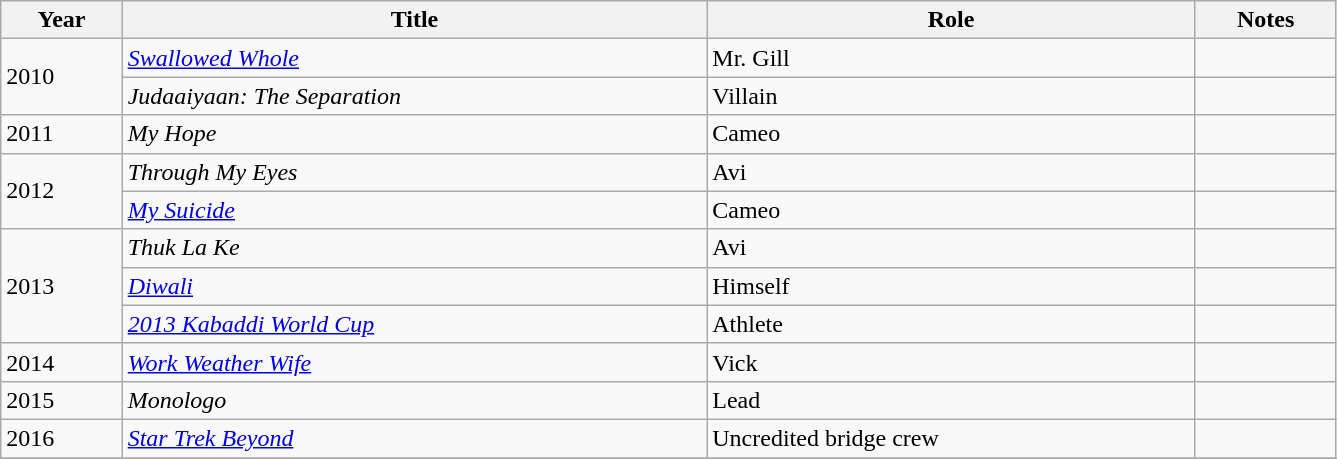<table class="wikitable sortable" width=70.5%>
<tr>
<th>Year</th>
<th>Title</th>
<th>Role</th>
<th>Notes</th>
</tr>
<tr>
<td rowspan="2">2010</td>
<td><em><a href='#'>Swallowed Whole</a></em></td>
<td>Mr. Gill</td>
<td></td>
</tr>
<tr>
<td><em>Judaaiyaan: The Separation</em></td>
<td>Villain</td>
<td></td>
</tr>
<tr>
<td>2011</td>
<td><em>My Hope</em></td>
<td>Cameo</td>
<td></td>
</tr>
<tr>
<td rowspan="2">2012</td>
<td><em>Through My Eyes</em></td>
<td>Avi</td>
<td></td>
</tr>
<tr>
<td><em><a href='#'>My Suicide</a></em></td>
<td>Cameo</td>
<td></td>
</tr>
<tr>
<td rowspan="3">2013</td>
<td><em>Thuk La Ke</em></td>
<td>Avi</td>
<td></td>
</tr>
<tr>
<td><em><a href='#'>Diwali</a></em></td>
<td>Himself</td>
<td></td>
</tr>
<tr>
<td><em><a href='#'>2013 Kabaddi World Cup</a></em></td>
<td>Athlete</td>
<td></td>
</tr>
<tr>
<td>2014</td>
<td><em><a href='#'>Work Weather Wife</a></em></td>
<td>Vick</td>
<td></td>
</tr>
<tr>
<td>2015</td>
<td><em>Monologo</em></td>
<td>Lead</td>
<td></td>
</tr>
<tr>
<td>2016</td>
<td><em><a href='#'>Star Trek Beyond</a></em></td>
<td>Uncredited bridge crew</td>
<td></td>
</tr>
<tr>
</tr>
</table>
